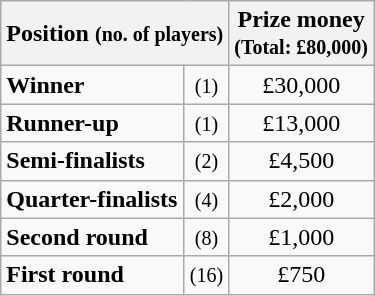<table class="wikitable">
<tr>
<th colspan=2>Position <small>(no. of players)</small></th>
<th>Prize money<br><small>(Total: £80,000)</small></th>
</tr>
<tr>
<td><strong>Winner</strong></td>
<td align=center><small>(1)</small></td>
<td align=center>£30,000</td>
</tr>
<tr>
<td><strong>Runner-up</strong></td>
<td align=center><small>(1)</small></td>
<td align=center>£13,000</td>
</tr>
<tr>
<td><strong>Semi-finalists</strong></td>
<td align=center><small>(2)</small></td>
<td align=center>£4,500</td>
</tr>
<tr>
<td><strong>Quarter-finalists</strong></td>
<td align=center><small>(4)</small></td>
<td align=center>£2,000</td>
</tr>
<tr>
<td><strong>Second round</strong></td>
<td align=center><small>(8)</small></td>
<td align=center>£1,000</td>
</tr>
<tr>
<td><strong>First round</strong></td>
<td align=center><small>(16)</small></td>
<td align=center>£750</td>
</tr>
</table>
